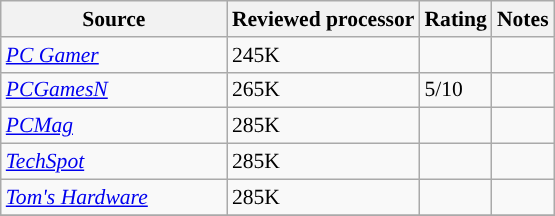<table class="wikitable" style="text-align:left; font-size:90%;">
<tr>
<th style="width:10em;">Source</th>
<th>Reviewed processor</th>
<th>Rating</th>
<th>Notes</th>
</tr>
<tr>
<td scope="row"><em><a href='#'>PC Gamer</a></em></td>
<td>245K</td>
<td></td>
<td></td>
</tr>
<tr>
<td scope="row"><em><a href='#'>PCGamesN</a></em></td>
<td>265K</td>
<td>5/10</td>
<td></td>
</tr>
<tr>
<td scope="row"><em><a href='#'>PCMag</a></em></td>
<td>285K</td>
<td></td>
<td></td>
</tr>
<tr>
<td scope="row"><em><a href='#'>TechSpot</a></em></td>
<td>285K</td>
<td></td>
<td></td>
</tr>
<tr>
<td scope="row"><em><a href='#'>Tom's Hardware</a></em></td>
<td>285K</td>
<td></td>
<td></td>
</tr>
<tr>
</tr>
</table>
